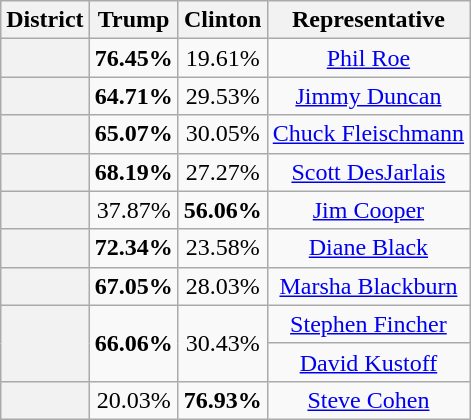<table class=wikitable sortable>
<tr>
<th>District</th>
<th>Trump</th>
<th>Clinton</th>
<th>Representative</th>
</tr>
<tr align=center>
<th></th>
<td><strong>76.45%</strong></td>
<td>19.61%</td>
<td><a href='#'>Phil Roe</a></td>
</tr>
<tr align=center>
<th></th>
<td><strong>64.71%</strong></td>
<td>29.53%</td>
<td><a href='#'>Jimmy Duncan</a></td>
</tr>
<tr align=center>
<th></th>
<td><strong>65.07%</strong></td>
<td>30.05%</td>
<td><a href='#'>Chuck Fleischmann</a></td>
</tr>
<tr align=center>
<th></th>
<td><strong>68.19%</strong></td>
<td>27.27%</td>
<td><a href='#'>Scott DesJarlais</a></td>
</tr>
<tr align=center>
<th></th>
<td>37.87%</td>
<td><strong>56.06%</strong></td>
<td><a href='#'>Jim Cooper</a></td>
</tr>
<tr align=center>
<th></th>
<td><strong>72.34%</strong></td>
<td>23.58%</td>
<td><a href='#'>Diane Black</a></td>
</tr>
<tr align=center>
<th></th>
<td><strong>67.05%</strong></td>
<td>28.03%</td>
<td><a href='#'>Marsha Blackburn</a></td>
</tr>
<tr align=center>
<th rowspan=2 ></th>
<td rowspan=2><strong>66.06%</strong></td>
<td rowspan=2>30.43%</td>
<td><a href='#'>Stephen Fincher</a></td>
</tr>
<tr align=center>
<td><a href='#'>David Kustoff</a></td>
</tr>
<tr align=center>
<th></th>
<td>20.03%</td>
<td><strong>76.93%</strong></td>
<td><a href='#'>Steve Cohen</a></td>
</tr>
</table>
